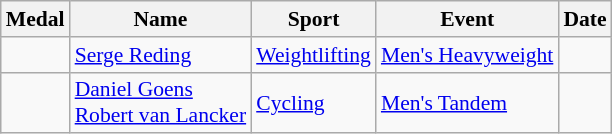<table class=wikitable style="font-size:90%">
<tr>
<th>Medal</th>
<th>Name</th>
<th>Sport</th>
<th>Event</th>
<th>Date</th>
</tr>
<tr>
<td></td>
<td><a href='#'>Serge Reding</a></td>
<td><a href='#'>Weightlifting</a></td>
<td><a href='#'>Men's Heavyweight</a></td>
<td></td>
</tr>
<tr>
<td></td>
<td><a href='#'>Daniel Goens</a><br><a href='#'>Robert van Lancker</a></td>
<td><a href='#'>Cycling</a></td>
<td><a href='#'>Men's Tandem</a></td>
<td></td>
</tr>
</table>
